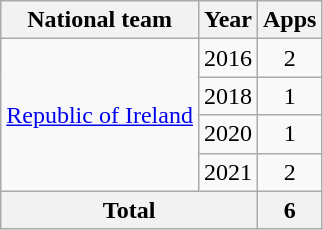<table class="sortable wikitable" style="text-align:center">
<tr>
<th scope="col">National team</th>
<th scope="col">Year</th>
<th !scope="col">Apps</th>
</tr>
<tr>
<td rowspan="4"><a href='#'>Republic of Ireland</a></td>
<td scope="row">2016</td>
<td>2</td>
</tr>
<tr>
<td scope="row">2018</td>
<td>1</td>
</tr>
<tr>
<td scope="row">2020</td>
<td>1</td>
</tr>
<tr>
<td scope="row">2021</td>
<td>2</td>
</tr>
<tr>
<th colspan="2">Total</th>
<th>6</th>
</tr>
</table>
